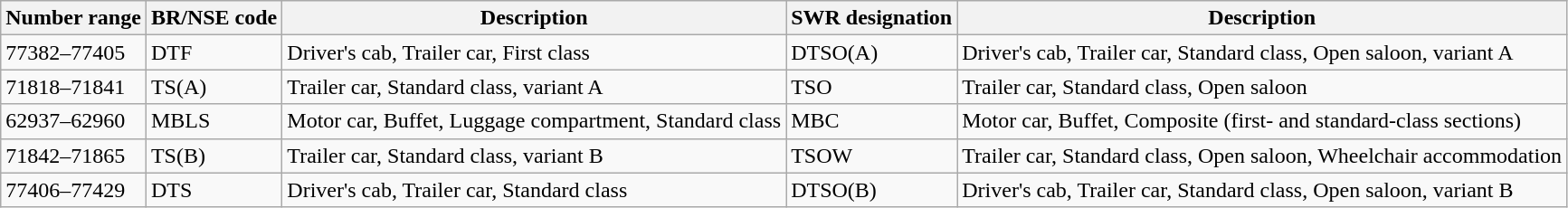<table class="wikitable">
<tr>
<th>Number range</th>
<th>BR/NSE code</th>
<th>Description</th>
<th>SWR designation</th>
<th>Description</th>
</tr>
<tr>
<td>77382–77405</td>
<td>DTF</td>
<td>Driver's cab, Trailer car, First class</td>
<td>DTSO(A)</td>
<td>Driver's cab, Trailer car, Standard class, Open saloon, variant A</td>
</tr>
<tr>
<td>71818–71841</td>
<td>TS(A)</td>
<td>Trailer car, Standard class, variant A</td>
<td>TSO</td>
<td>Trailer car, Standard class, Open saloon</td>
</tr>
<tr>
<td>62937–62960</td>
<td>MBLS</td>
<td>Motor car, Buffet, Luggage compartment, Standard class</td>
<td>MBC</td>
<td>Motor car, Buffet, Composite (first- and standard-class sections)</td>
</tr>
<tr>
<td>71842–71865</td>
<td>TS(B)</td>
<td>Trailer car, Standard class, variant B</td>
<td>TSOW</td>
<td>Trailer car, Standard class, Open saloon, Wheelchair accommodation</td>
</tr>
<tr>
<td>77406–77429</td>
<td>DTS</td>
<td>Driver's cab, Trailer car, Standard class</td>
<td>DTSO(B)</td>
<td>Driver's cab, Trailer car, Standard class, Open saloon, variant B</td>
</tr>
</table>
